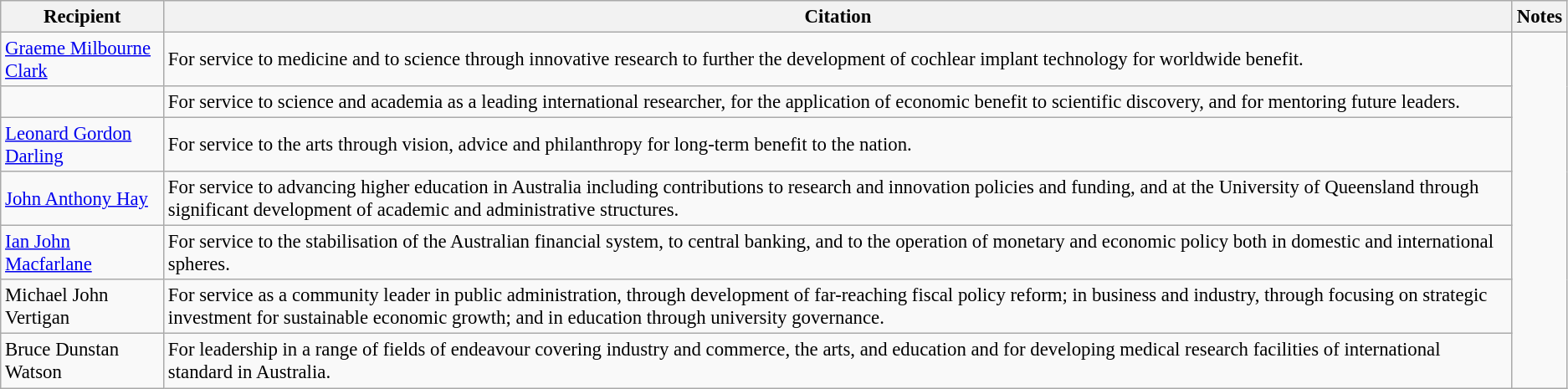<table class="wikitable" style="font-size:95%;">
<tr>
<th>Recipient</th>
<th>Citation</th>
<th>Notes</th>
</tr>
<tr>
<td> <a href='#'>Graeme Milbourne Clark</a> </td>
<td>For service to medicine and to science through innovative research to further the development of cochlear implant technology for worldwide benefit.</td>
<td rowspan=7></td>
</tr>
<tr>
<td></td>
<td>For service to science and academia as a leading international researcher, for the application of economic benefit to scientific discovery, and for mentoring future leaders.</td>
</tr>
<tr>
<td><a href='#'>Leonard Gordon Darling</a> </td>
<td>For service to the arts through vision, advice and philanthropy for long-term benefit to the nation.</td>
</tr>
<tr>
<td> <a href='#'>John Anthony Hay</a></td>
<td>For service to advancing higher education in Australia including contributions to research and innovation policies and funding, and at the University of Queensland through significant development of academic and administrative structures.</td>
</tr>
<tr>
<td><a href='#'>Ian John Macfarlane</a></td>
<td>For service to the stabilisation of the Australian financial system, to central banking, and to the operation of monetary and economic policy both in domestic and international spheres.</td>
</tr>
<tr>
<td> Michael John Vertigan</td>
<td>For service as a community leader in public administration, through development of far-reaching fiscal policy reform; in business and industry, through focusing on strategic investment for sustainable economic growth; and in education through university governance.</td>
</tr>
<tr>
<td> Bruce Dunstan Watson</td>
<td>For leadership in a range of fields of endeavour covering industry and commerce, the arts, and education and for developing medical research facilities of international standard in Australia.</td>
</tr>
</table>
